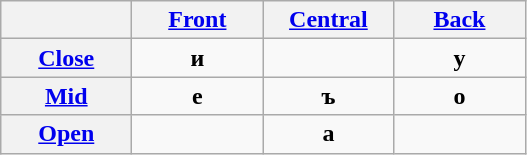<table class="wikitable">
<tr>
<th style="width:60pt;"></th>
<th style="width:60pt;"><a href='#'>Front</a></th>
<th style="width:60pt;"><a href='#'>Central</a></th>
<th style="width:60pt;"><a href='#'>Back</a></th>
</tr>
<tr style="text-align:center">
<th><a href='#'>Close</a></th>
<td><strong>и</strong> </td>
<td></td>
<td><strong>у</strong> </td>
</tr>
<tr style="text-align:center">
<th><a href='#'>Mid</a></th>
<td><strong>е</strong> </td>
<td><strong>ъ</strong> </td>
<td><strong>о</strong> </td>
</tr>
<tr>
<th><a href='#'>Open</a></th>
<td></td>
<td style="text-align:center"><strong>а</strong> </td>
<td></td>
</tr>
</table>
